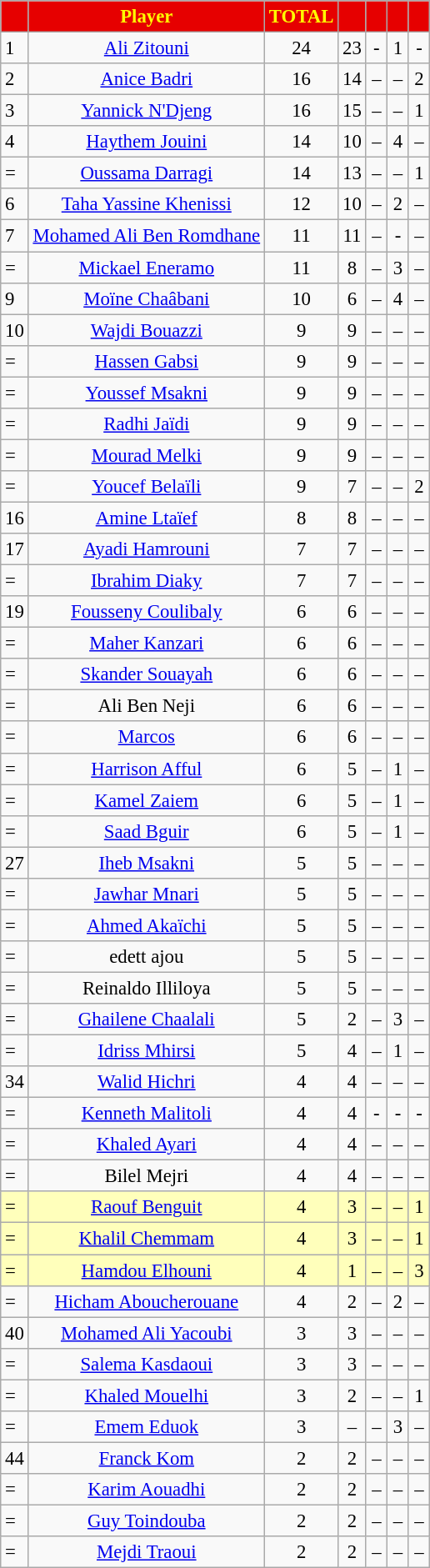<table border="0" class="wikitable" style="text-align:center;font-size:95%">
<tr>
<th scope=col style="color:#FFFF00; background:#E60000;"></th>
<th scope=col style="color:#FFFF00; background:#E60000;">Player</th>
<th scope=col style="color:#FFFF00; background:#E60000;">TOTAL</th>
<th scope=col style="color:#FFFF00; background:#E60000;" width=10><a href='#'></a></th>
<th scope=col style="color:#FFFF00; background:#E60000;" width=10><a href='#'></a></th>
<th scope=col style="color:#FFFF00; background:#E60000;" width=10><s><a href='#'></a></s> <a href='#'></a></th>
<th scope=col style="color:#FFFF00; background:#E60000;" width=10><a href='#'></a> <a href='#'></a></th>
</tr>
<tr>
<td align=left>1</td>
<td> <a href='#'>Ali Zitouni</a></td>
<td align=center>24</td>
<td>23</td>
<td>-</td>
<td>1</td>
<td>-</td>
</tr>
<tr>
<td align=left>2</td>
<td> <a href='#'>Anice Badri</a></td>
<td align=center>16</td>
<td>14</td>
<td>–</td>
<td>–</td>
<td>2</td>
</tr>
<tr>
<td align=left>3</td>
<td> <a href='#'>Yannick N'Djeng</a></td>
<td align=center>16</td>
<td>15</td>
<td>–</td>
<td>–</td>
<td>1</td>
</tr>
<tr>
<td align=left>4</td>
<td> <a href='#'>Haythem Jouini</a></td>
<td align=center>14</td>
<td>10</td>
<td>–</td>
<td>4</td>
<td>–</td>
</tr>
<tr>
<td align=left>=</td>
<td> <a href='#'>Oussama Darragi</a></td>
<td align=center>14</td>
<td>13</td>
<td>–</td>
<td>–</td>
<td>1</td>
</tr>
<tr>
<td align=left>6</td>
<td> <a href='#'>Taha Yassine Khenissi</a></td>
<td align=center>12</td>
<td>10</td>
<td>–</td>
<td>2</td>
<td>–</td>
</tr>
<tr>
<td align=left>7</td>
<td> <a href='#'>Mohamed Ali Ben Romdhane</a></td>
<td align=center>11</td>
<td>11</td>
<td>–</td>
<td>-</td>
<td>–</td>
</tr>
<tr>
<td align=left>=</td>
<td> <a href='#'>Mickael Eneramo</a></td>
<td align=center>11</td>
<td>8</td>
<td>–</td>
<td>3</td>
<td>–</td>
</tr>
<tr>
<td align=left>9</td>
<td><a href='#'>Moïne Chaâbani</a></td>
<td align=center>10</td>
<td>6</td>
<td>–</td>
<td>4</td>
<td>–</td>
</tr>
<tr>
<td align=left>10</td>
<td> <a href='#'>Wajdi Bouazzi</a></td>
<td align=center>9</td>
<td>9</td>
<td>–</td>
<td>–</td>
<td>–</td>
</tr>
<tr>
<td align=left>=</td>
<td> <a href='#'>Hassen Gabsi</a></td>
<td align=center>9</td>
<td>9</td>
<td>–</td>
<td>–</td>
<td>–</td>
</tr>
<tr>
<td align=left>=</td>
<td> <a href='#'>Youssef Msakni</a></td>
<td align=center>9</td>
<td>9</td>
<td>–</td>
<td>–</td>
<td>–</td>
</tr>
<tr>
<td align=left>=</td>
<td> <a href='#'>Radhi Jaïdi</a></td>
<td align=center>9</td>
<td>9</td>
<td>–</td>
<td>–</td>
<td>–</td>
</tr>
<tr>
<td align=left>=</td>
<td> <a href='#'>Mourad Melki</a></td>
<td align=center>9</td>
<td>9</td>
<td>–</td>
<td>–</td>
<td>–</td>
</tr>
<tr>
<td align=left>=</td>
<td> <a href='#'>Youcef Belaïli</a></td>
<td align=center>9</td>
<td>7</td>
<td>–</td>
<td>–</td>
<td>2</td>
</tr>
<tr>
<td align=left>16</td>
<td> <a href='#'>Amine Ltaïef</a></td>
<td align=center>8</td>
<td>8</td>
<td>–</td>
<td>–</td>
<td>–</td>
</tr>
<tr>
<td align=left>17</td>
<td><a href='#'>Ayadi Hamrouni</a></td>
<td align=center>7</td>
<td>7</td>
<td>–</td>
<td>–</td>
<td>–</td>
</tr>
<tr>
<td align=left>=</td>
<td>  <a href='#'>Ibrahim Diaky</a></td>
<td align=center>7</td>
<td>7</td>
<td>–</td>
<td>–</td>
<td>–</td>
</tr>
<tr>
<td align=left>19</td>
<td> <a href='#'>Fousseny Coulibaly</a></td>
<td align=center>6</td>
<td>6</td>
<td>–</td>
<td>–</td>
<td>–</td>
</tr>
<tr>
<td align=left>=</td>
<td><a href='#'>Maher Kanzari</a></td>
<td align=center>6</td>
<td>6</td>
<td>–</td>
<td>–</td>
<td>–</td>
</tr>
<tr>
<td align=left>=</td>
<td><a href='#'>Skander Souayah</a></td>
<td align=center>6</td>
<td>6</td>
<td>–</td>
<td>–</td>
<td>–</td>
</tr>
<tr>
<td align=left>=</td>
<td>Ali Ben Neji</td>
<td align=center>6</td>
<td>6</td>
<td>–</td>
<td>–</td>
<td>–</td>
</tr>
<tr>
<td align=left>=</td>
<td><a href='#'>Marcos</a></td>
<td align=center>6</td>
<td>6</td>
<td>–</td>
<td>–</td>
<td>–</td>
</tr>
<tr>
<td align=left>=</td>
<td> <a href='#'>Harrison Afful</a></td>
<td align=center>6</td>
<td>5</td>
<td>–</td>
<td>1</td>
<td>–</td>
</tr>
<tr>
<td align=left>=</td>
<td> <a href='#'>Kamel Zaiem</a></td>
<td align=center>6</td>
<td>5</td>
<td>–</td>
<td>1</td>
<td>–</td>
</tr>
<tr>
<td align=left>=</td>
<td> <a href='#'>Saad Bguir</a></td>
<td align=center>6</td>
<td>5</td>
<td>–</td>
<td>1</td>
<td>–</td>
</tr>
<tr>
<td align=left>27</td>
<td> <a href='#'>Iheb Msakni</a></td>
<td align=center>5</td>
<td>5</td>
<td>–</td>
<td>–</td>
<td>–</td>
</tr>
<tr>
<td align=left>=</td>
<td> <a href='#'>Jawhar Mnari</a></td>
<td align=center>5</td>
<td>5</td>
<td>–</td>
<td>–</td>
<td>–</td>
</tr>
<tr>
<td align=left>=</td>
<td> <a href='#'>Ahmed Akaïchi</a></td>
<td align=center>5</td>
<td>5</td>
<td>–</td>
<td>–</td>
<td>–</td>
</tr>
<tr>
<td align=left>=</td>
<td> edett ajou</td>
<td align=center>5</td>
<td>5</td>
<td>–</td>
<td>–</td>
<td>–</td>
</tr>
<tr>
<td align=left>=</td>
<td> Reinaldo Illiloya</td>
<td align=center>5</td>
<td>5</td>
<td>–</td>
<td>–</td>
<td>–</td>
</tr>
<tr>
<td align=left>=</td>
<td> <a href='#'>Ghailene Chaalali</a></td>
<td align=center>5</td>
<td>2</td>
<td>–</td>
<td>3</td>
<td>–</td>
</tr>
<tr>
<td align=left>=</td>
<td> <a href='#'>Idriss Mhirsi</a></td>
<td align=center>5</td>
<td>4</td>
<td>–</td>
<td>1</td>
<td>–</td>
</tr>
<tr>
<td align=left>34</td>
<td> <a href='#'>Walid Hichri</a></td>
<td align=center>4</td>
<td>4</td>
<td>–</td>
<td>–</td>
<td>–</td>
</tr>
<tr>
<td align=left>=</td>
<td> <a href='#'>Kenneth Malitoli</a></td>
<td align=center>4</td>
<td>4</td>
<td>-</td>
<td>-</td>
<td>-</td>
</tr>
<tr>
<td align=left>=</td>
<td> <a href='#'>Khaled Ayari</a></td>
<td align=center>4</td>
<td>4</td>
<td>–</td>
<td>–</td>
<td>–</td>
</tr>
<tr>
<td align=left>=</td>
<td> Bilel Mejri</td>
<td align=center>4</td>
<td>4</td>
<td>–</td>
<td>–</td>
<td>–</td>
</tr>
<tr style="background:#ffb">
<td align=left>=</td>
<td> <a href='#'>Raouf Benguit</a></td>
<td align=center>4</td>
<td>3</td>
<td>–</td>
<td>–</td>
<td>1</td>
</tr>
<tr style="background:#ffb">
<td align=left>=</td>
<td> <a href='#'>Khalil Chemmam</a></td>
<td align=center>4</td>
<td>3</td>
<td>–</td>
<td>–</td>
<td>1</td>
</tr>
<tr style="background:#ffb">
<td align=left>=</td>
<td> <a href='#'>Hamdou Elhouni</a></td>
<td align=center>4</td>
<td>1</td>
<td>–</td>
<td>–</td>
<td>3</td>
</tr>
<tr>
<td align=left>=</td>
<td> <a href='#'>Hicham Aboucherouane</a></td>
<td align=center>4</td>
<td>2</td>
<td>–</td>
<td>2</td>
<td>–</td>
</tr>
<tr>
<td align=left>40</td>
<td> <a href='#'>Mohamed Ali Yacoubi</a></td>
<td align=center>3</td>
<td>3</td>
<td>–</td>
<td>–</td>
<td>–</td>
</tr>
<tr>
<td align=left>=</td>
<td> <a href='#'>Salema Kasdaoui</a></td>
<td align=center>3</td>
<td>3</td>
<td>–</td>
<td>–</td>
<td>–</td>
</tr>
<tr>
<td align=left>=</td>
<td> <a href='#'>Khaled Mouelhi</a></td>
<td align=center>3</td>
<td>2</td>
<td>–</td>
<td>–</td>
<td>1</td>
</tr>
<tr>
<td align=left>=</td>
<td> <a href='#'>Emem Eduok</a></td>
<td align=center>3</td>
<td>–</td>
<td>–</td>
<td>3</td>
<td>–</td>
</tr>
<tr>
<td align=left>44</td>
<td> <a href='#'>Franck Kom</a></td>
<td align=center>2</td>
<td>2</td>
<td>–</td>
<td>–</td>
<td>–</td>
</tr>
<tr>
<td align=left>=</td>
<td> <a href='#'>Karim Aouadhi</a></td>
<td align=center>2</td>
<td>2</td>
<td>–</td>
<td>–</td>
<td>–</td>
</tr>
<tr>
<td align=left>=</td>
<td> <a href='#'>Guy Toindouba</a></td>
<td align=center>2</td>
<td>2</td>
<td>–</td>
<td>–</td>
<td>–</td>
</tr>
<tr>
<td align=left>=</td>
<td> <a href='#'>Mejdi Traoui</a></td>
<td align=center>2</td>
<td>2</td>
<td>–</td>
<td>–</td>
<td>–</td>
</tr>
</table>
